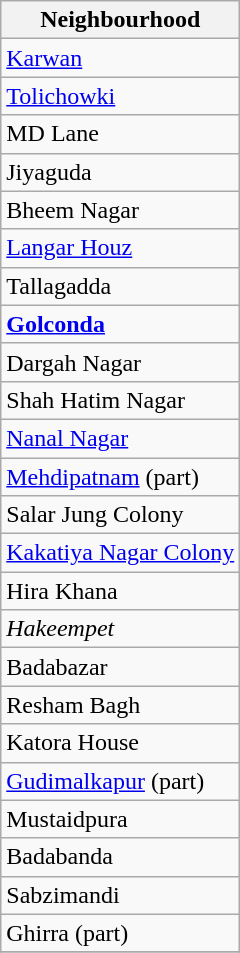<table class="wikitable sortable static-row-numbers static-row-header-hash">
<tr>
<th>Neighbourhood</th>
</tr>
<tr>
<td><a href='#'>Karwan</a></td>
</tr>
<tr>
<td><a href='#'>Tolichowki</a></td>
</tr>
<tr>
<td>MD Lane</td>
</tr>
<tr>
<td>Jiyaguda</td>
</tr>
<tr>
<td>Bheem Nagar</td>
</tr>
<tr>
<td><a href='#'>Langar Houz</a></td>
</tr>
<tr>
<td>Tallagadda</td>
</tr>
<tr>
<td><strong><a href='#'>Golconda</a></strong></td>
</tr>
<tr>
<td>Dargah Nagar</td>
</tr>
<tr>
<td>Shah Hatim Nagar</td>
</tr>
<tr>
<td><a href='#'>Nanal Nagar</a></td>
</tr>
<tr>
<td><a href='#'>Mehdipatnam</a> (part)</td>
</tr>
<tr>
<td>Salar Jung Colony</td>
</tr>
<tr>
<td><a href='#'>Kakatiya Nagar Colony</a></td>
</tr>
<tr>
<td>Hira Khana</td>
</tr>
<tr>
<td><em>Hakeempet</em></td>
</tr>
<tr>
<td>Badabazar</td>
</tr>
<tr>
<td>Resham Bagh</td>
</tr>
<tr>
<td>Katora House</td>
</tr>
<tr>
<td><a href='#'>Gudimalkapur</a> (part)</td>
</tr>
<tr>
<td>Mustaidpura</td>
</tr>
<tr>
<td>Badabanda</td>
</tr>
<tr>
<td>Sabzimandi</td>
</tr>
<tr>
<td>Ghirra (part)</td>
</tr>
<tr>
</tr>
</table>
